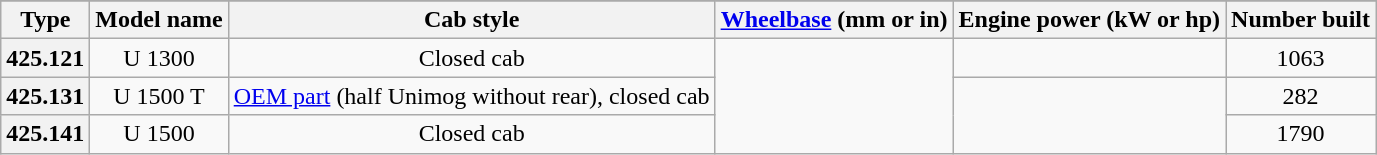<table class="wikitable sortable" style="text-align:center;">
<tr>
</tr>
<tr>
<th>Type</th>
<th>Model name</th>
<th>Cab style</th>
<th><a href='#'>Wheelbase</a> (mm or in)</th>
<th>Engine power (kW or hp)</th>
<th>Number built</th>
</tr>
<tr>
<th>425.121</th>
<td>U 1300</td>
<td>Closed cab</td>
<td rowspan="3"></td>
<td><br></td>
<td>1063</td>
</tr>
<tr>
<th>425.131</th>
<td>U 1500 T</td>
<td><a href='#'>OEM part</a> (half Unimog without rear), closed cab</td>
<td rowspan="2"></td>
<td>282</td>
</tr>
<tr>
<th>425.141</th>
<td>U 1500</td>
<td>Closed cab</td>
<td>1790</td>
</tr>
</table>
